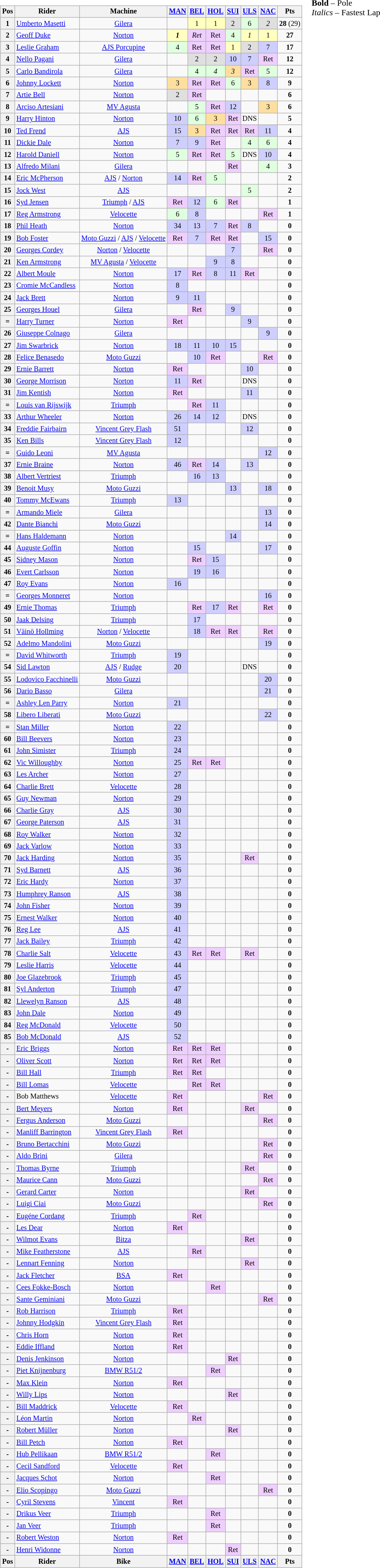<table>
<tr>
<td><br><table class="wikitable" style="font-size: 85%; text-align:center">
<tr valign="top">
<th valign="middle">Pos</th>
<th valign="middle">Rider</th>
<th valign="middle">Machine</th>
<th><a href='#'>MAN</a><br></th>
<th><a href='#'>BEL</a> <br></th>
<th><a href='#'>HOL</a><br></th>
<th><a href='#'>SUI</a><br></th>
<th><a href='#'>ULS</a><br></th>
<th><a href='#'>NAC</a><br></th>
<th valign="middle">Pts</th>
</tr>
<tr>
<th>1</th>
<td align="left"> <a href='#'>Umberto Masetti</a></td>
<td><a href='#'>Gilera</a></td>
<td></td>
<td style="background:#ffffbf;">1</td>
<td style="background:#ffffbf;">1</td>
<td style="background:#dfdfdf;">2</td>
<td style="background:#dfffdf;">6</td>
<td style="background:#dfdfdf;"><em>2</em></td>
<td><strong>28</strong> (29)</td>
</tr>
<tr>
<th>2</th>
<td align="left"> <a href='#'>Geoff Duke</a></td>
<td><a href='#'>Norton</a></td>
<td style="background:#ffffbf;"><strong><em>1</em></strong></td>
<td style="background:#efcfff;"><em>Ret</em></td>
<td style="background:#efcfff;">Ret</td>
<td style="background:#dfffdf;">4</td>
<td style="background:#ffffbf;"><em>1</em></td>
<td style="background:#ffffbf;">1</td>
<td><strong>27</strong></td>
</tr>
<tr>
<th>3</th>
<td align="left"> <a href='#'>Leslie Graham</a></td>
<td><a href='#'>AJS Porcupine</a></td>
<td style="background:#dfffdf;">4</td>
<td style="background:#efcfff;">Ret</td>
<td style="background:#efcfff;">Ret</td>
<td style="background:#ffffbf;">1</td>
<td style="background:#dfdfdf;">2</td>
<td style="background:#cfcfff;">7</td>
<td><strong>17</strong></td>
</tr>
<tr>
<th>4</th>
<td align="left"> <a href='#'>Nello Pagani</a></td>
<td><a href='#'>Gilera</a></td>
<td></td>
<td style="background:#dfdfdf;">2</td>
<td style="background:#dfdfdf;">2</td>
<td style="background:#cfcfff;">10</td>
<td style="background:#cfcfff;">7</td>
<td style="background:#efcfff;">Ret</td>
<td><strong>12</strong></td>
</tr>
<tr>
<th>5</th>
<td align="left"> <a href='#'>Carlo Bandirola</a></td>
<td><a href='#'>Gilera</a></td>
<td></td>
<td style="background:#dfffdf;">4</td>
<td style="background:#dfffdf;"><em>4</em></td>
<td style="background:#ffdf9f;"><em>3</em></td>
<td style="background:#efcfff;">Ret</td>
<td style="background:#dfffdf;">5</td>
<td><strong>12</strong></td>
</tr>
<tr>
<th>6</th>
<td align="left"> <a href='#'>Johnny Lockett</a></td>
<td><a href='#'>Norton</a></td>
<td style="background:#ffdf9f;">3</td>
<td style="background:#efcfff;">Ret</td>
<td style="background:#efcfff;">Ret</td>
<td style="background:#dfffdf;">6</td>
<td style="background:#ffdf9f;">3</td>
<td style="background:#cfcfff;">8</td>
<td><strong>9</strong></td>
</tr>
<tr>
<th>7</th>
<td align="left"> <a href='#'>Artie Bell</a></td>
<td><a href='#'>Norton</a></td>
<td style="background:#dfdfdf;">2</td>
<td style="background:#efcfff;">Ret</td>
<td></td>
<td></td>
<td></td>
<td></td>
<td><strong>6</strong></td>
</tr>
<tr>
<th>8</th>
<td align="left"> <a href='#'>Arciso Artesiani</a></td>
<td><a href='#'>MV Agusta</a></td>
<td></td>
<td style="background:#dfffdf;">5</td>
<td style="background:#efcfff;">Ret</td>
<td style="background:#cfcfff;">12</td>
<td></td>
<td style="background:#ffdf9f;">3</td>
<td><strong>6</strong></td>
</tr>
<tr>
<th>9</th>
<td align="left"> <a href='#'>Harry Hinton</a></td>
<td><a href='#'>Norton</a></td>
<td style="background:#cfcfff;">10</td>
<td style="background:#dfffdf;">6</td>
<td style="background:#ffdf9f;">3</td>
<td style="background:#efcfff;">Ret</td>
<td>DNS</td>
<td></td>
<td><strong>5</strong></td>
</tr>
<tr>
<th>10</th>
<td align="left"> <a href='#'>Ted Frend</a></td>
<td><a href='#'>AJS</a></td>
<td style="background:#cfcfff;">15</td>
<td style="background:#ffdf9f;">3</td>
<td style="background:#efcfff;">Ret</td>
<td style="background:#efcfff;">Ret</td>
<td style="background:#efcfff;">Ret</td>
<td style="background:#cfcfff;">11</td>
<td><strong>4</strong></td>
</tr>
<tr>
<th>11</th>
<td align="left"> <a href='#'>Dickie Dale</a></td>
<td><a href='#'>Norton</a></td>
<td style="background:#cfcfff;">7</td>
<td style="background:#cfcfff;">9</td>
<td style="background:#efcfff;">Ret</td>
<td></td>
<td style="background:#dfffdf;">4</td>
<td style="background:#dfffdf;">6</td>
<td><strong>4</strong></td>
</tr>
<tr>
<th>12</th>
<td align="left"> <a href='#'>Harold Daniell</a></td>
<td><a href='#'>Norton</a></td>
<td style="background:#dfffdf;">5</td>
<td style="background:#efcfff;">Ret</td>
<td style="background:#efcfff;">Ret</td>
<td style="background:#dfffdf;">5</td>
<td>DNS</td>
<td style="background:#cfcfff;">10</td>
<td><strong>4</strong></td>
</tr>
<tr>
<th>13</th>
<td align="left"> <a href='#'>Alfredo Milani</a></td>
<td><a href='#'>Gilera</a></td>
<td></td>
<td></td>
<td></td>
<td style="background:#efcfff;">Ret</td>
<td></td>
<td style="background:#dfffdf;">4</td>
<td><strong>3</strong></td>
</tr>
<tr>
<th>14</th>
<td align="left"> <a href='#'>Eric McPherson</a></td>
<td><a href='#'>AJS</a> / <a href='#'>Norton</a></td>
<td style="background:#cfcfff;">14</td>
<td style="background:#efcfff;">Ret</td>
<td style="background:#dfffdf;">5</td>
<td></td>
<td></td>
<td></td>
<td><strong>2</strong></td>
</tr>
<tr>
<th>15</th>
<td align="left"> <a href='#'>Jock West</a></td>
<td><a href='#'>AJS</a></td>
<td></td>
<td></td>
<td></td>
<td></td>
<td style="background:#dfffdf;">5</td>
<td></td>
<td><strong>2</strong></td>
</tr>
<tr>
<th>16</th>
<td align="left"> <a href='#'>Syd Jensen</a></td>
<td><a href='#'>Triumph</a> / <a href='#'>AJS</a></td>
<td style="background:#efcfff;">Ret</td>
<td style="background:#cfcfff;">12</td>
<td style="background:#dfffdf;">6</td>
<td style="background:#efcfff;">Ret</td>
<td></td>
<td></td>
<td><strong>1</strong></td>
</tr>
<tr>
<th>17</th>
<td align="left"> <a href='#'>Reg Armstrong</a></td>
<td><a href='#'>Velocette</a></td>
<td style="background:#dfffdf;">6</td>
<td style="background:#cfcfff;">8</td>
<td></td>
<td></td>
<td></td>
<td style="background:#efcfff;">Ret</td>
<td><strong>1</strong></td>
</tr>
<tr>
<th>18</th>
<td align="left"> <a href='#'>Phil Heath</a></td>
<td><a href='#'>Norton</a></td>
<td style="background:#cfcfff;">34</td>
<td style="background:#cfcfff;">13</td>
<td style="background:#cfcfff;">7</td>
<td style="background:#efcfff;">Ret</td>
<td style="background:#cfcfff;">8</td>
<td></td>
<td><strong>0</strong></td>
</tr>
<tr>
<th>19</th>
<td align="left"> <a href='#'>Bob Foster</a></td>
<td><a href='#'>Moto Guzzi</a> / <a href='#'>AJS</a> / <a href='#'>Velocette</a></td>
<td style="background:#efcfff;">Ret</td>
<td style="background:#cfcfff;">7</td>
<td style="background:#efcfff;">Ret</td>
<td style="background:#efcfff;">Ret</td>
<td></td>
<td style="background:#cfcfff;">15</td>
<td><strong>0</strong></td>
</tr>
<tr>
<th>20</th>
<td align="left"> <a href='#'>Georges Cordey</a></td>
<td><a href='#'>Norton</a>  / <a href='#'>Velocette</a></td>
<td></td>
<td></td>
<td></td>
<td style="background:#cfcfff;">7</td>
<td></td>
<td style="background:#efcfff;">Ret</td>
<td><strong>0</strong></td>
</tr>
<tr>
<th>21</th>
<td align="left"> <a href='#'>Ken Armstrong</a></td>
<td><a href='#'>MV Agusta</a> / <a href='#'>Velocette</a></td>
<td></td>
<td></td>
<td style="background:#cfcfff;">9</td>
<td style="background:#cfcfff;">8</td>
<td></td>
<td></td>
<td><strong>0</strong></td>
</tr>
<tr>
<th>22</th>
<td align="left"> <a href='#'>Albert Moule</a></td>
<td><a href='#'>Norton</a></td>
<td style="background:#cfcfff;">17</td>
<td style="background:#efcfff;">Ret</td>
<td style="background:#cfcfff;">8</td>
<td style="background:#cfcfff;">11</td>
<td style="background:#efcfff;">Ret</td>
<td></td>
<td><strong>0</strong></td>
</tr>
<tr>
<th>23</th>
<td align="left"> <a href='#'>Cromie McCandless</a></td>
<td><a href='#'>Norton</a></td>
<td style="background:#cfcfff;">8</td>
<td></td>
<td></td>
<td></td>
<td></td>
<td></td>
<td><strong>0</strong></td>
</tr>
<tr>
<th>24</th>
<td align="left"> <a href='#'>Jack Brett</a></td>
<td><a href='#'>Norton</a></td>
<td style="background:#cfcfff;">9</td>
<td style="background:#cfcfff;">11</td>
<td></td>
<td></td>
<td></td>
<td></td>
<td><strong>0</strong></td>
</tr>
<tr>
<th>25</th>
<td align="left"> <a href='#'>Georges Houel</a></td>
<td><a href='#'>Gilera</a></td>
<td></td>
<td style="background:#efcfff;">Ret</td>
<td></td>
<td style="background:#cfcfff;">9</td>
<td></td>
<td></td>
<td><strong>0</strong></td>
</tr>
<tr>
<th>=</th>
<td align="left"> <a href='#'>Harry Turner</a></td>
<td><a href='#'>Norton</a></td>
<td style="background:#efcfff;">Ret</td>
<td></td>
<td></td>
<td></td>
<td style="background:#cfcfff;">9</td>
<td></td>
<td><strong>0</strong></td>
</tr>
<tr>
<th>26</th>
<td align="left"> <a href='#'>Giuseppe Colnago</a></td>
<td><a href='#'>Gilera</a></td>
<td></td>
<td></td>
<td></td>
<td></td>
<td></td>
<td style="background:#cfcfff;">9</td>
<td><strong>0</strong></td>
</tr>
<tr>
<th>27</th>
<td align="left"> <a href='#'>Jim Swarbrick</a></td>
<td><a href='#'>Norton</a></td>
<td style="background:#cfcfff;">18</td>
<td style="background:#cfcfff;">11</td>
<td style="background:#cfcfff;">10</td>
<td style="background:#cfcfff;">15</td>
<td></td>
<td></td>
<td><strong>0</strong></td>
</tr>
<tr>
<th>28</th>
<td align="left"> <a href='#'>Felice Benasedo</a></td>
<td><a href='#'>Moto Guzzi</a></td>
<td></td>
<td style="background:#cfcfff;">10</td>
<td style="background:#efcfff;">Ret</td>
<td></td>
<td></td>
<td style="background:#efcfff;">Ret</td>
<td><strong>0</strong></td>
</tr>
<tr>
<th>29</th>
<td align="left"> <a href='#'>Ernie Barrett</a></td>
<td><a href='#'>Norton</a></td>
<td style="background:#efcfff;">Ret</td>
<td></td>
<td></td>
<td></td>
<td style="background:#cfcfff;">10</td>
<td></td>
<td><strong>0</strong></td>
</tr>
<tr>
<th>30</th>
<td align="left"> <a href='#'>George Morrison</a></td>
<td><a href='#'>Norton</a></td>
<td style="background:#cfcfff;">11</td>
<td style="background:#efcfff;">Ret</td>
<td></td>
<td></td>
<td>DNS</td>
<td></td>
<td><strong>0</strong></td>
</tr>
<tr>
<th>31</th>
<td align="left"> <a href='#'>Jim Kentish</a></td>
<td><a href='#'>Norton</a></td>
<td style="background:#efcfff;">Ret</td>
<td></td>
<td></td>
<td></td>
<td style="background:#cfcfff;">11</td>
<td></td>
<td><strong>0</strong></td>
</tr>
<tr>
<th>=</th>
<td align="left"> <a href='#'>Louis van Rijswijk</a></td>
<td><a href='#'>Triumph</a></td>
<td></td>
<td style="background:#efcfff;">Ret</td>
<td style="background:#cfcfff;">11</td>
<td></td>
<td></td>
<td></td>
<td><strong>0</strong></td>
</tr>
<tr>
<th>33</th>
<td align="left"> <a href='#'>Arthur Wheeler</a></td>
<td><a href='#'>Norton</a></td>
<td style="background:#cfcfff;">26</td>
<td style="background:#cfcfff;">14</td>
<td style="background:#cfcfff;">12</td>
<td></td>
<td>DNS</td>
<td></td>
<td><strong>0</strong></td>
</tr>
<tr>
<th>34</th>
<td align="left"> <a href='#'>Freddie Fairbairn</a></td>
<td><a href='#'>Vincent Grey Flash</a></td>
<td style="background:#cfcfff;">51</td>
<td></td>
<td></td>
<td></td>
<td style="background:#cfcfff;">12</td>
<td></td>
<td><strong>0</strong></td>
</tr>
<tr>
<th>35</th>
<td align="left"> <a href='#'>Ken Bills</a></td>
<td><a href='#'>Vincent Grey Flash</a></td>
<td style="background:#cfcfff;">12</td>
<td></td>
<td></td>
<td></td>
<td></td>
<td></td>
<td><strong>0</strong></td>
</tr>
<tr>
<th>=</th>
<td align="left"> <a href='#'>Guido Leoni</a></td>
<td><a href='#'>MV Agusta</a></td>
<td></td>
<td></td>
<td></td>
<td></td>
<td></td>
<td style="background:#cfcfff;">12</td>
<td><strong>0</strong></td>
</tr>
<tr>
<th>37</th>
<td align="left"> <a href='#'>Ernie Braine</a></td>
<td><a href='#'>Norton</a></td>
<td style="background:#cfcfff;">46</td>
<td style="background:#efcfff;">Ret</td>
<td style="background:#cfcfff;">14</td>
<td></td>
<td style="background:#cfcfff;">13</td>
<td></td>
<td><strong>0</strong></td>
</tr>
<tr>
<th>38</th>
<td align="left"> <a href='#'>Albert Vertriest</a></td>
<td><a href='#'>Triumph</a></td>
<td></td>
<td style="background:#cfcfff;">16</td>
<td style="background:#cfcfff;">13</td>
<td></td>
<td></td>
<td></td>
<td><strong>0</strong></td>
</tr>
<tr>
<th>39</th>
<td align="left"> <a href='#'>Benoit Musy</a></td>
<td><a href='#'>Moto Guzzi</a></td>
<td></td>
<td></td>
<td></td>
<td style="background:#cfcfff;">13</td>
<td></td>
<td style="background:#cfcfff;">18</td>
<td><strong>0</strong></td>
</tr>
<tr>
<th>40</th>
<td align="left"> <a href='#'>Tommy McEwans</a></td>
<td><a href='#'>Triumph</a></td>
<td style="background:#cfcfff;">13</td>
<td></td>
<td></td>
<td></td>
<td></td>
<td></td>
<td><strong>0</strong></td>
</tr>
<tr>
<th>=</th>
<td align="left"> <a href='#'>Armando Miele</a></td>
<td><a href='#'>Gilera</a></td>
<td></td>
<td></td>
<td></td>
<td></td>
<td></td>
<td style="background:#cfcfff;">13</td>
<td><strong>0</strong></td>
</tr>
<tr>
<th>42</th>
<td align="left"> <a href='#'>Dante Bianchi</a></td>
<td><a href='#'>Moto Guzzi</a></td>
<td></td>
<td></td>
<td></td>
<td></td>
<td></td>
<td style="background:#cfcfff;">14</td>
<td><strong>0</strong></td>
</tr>
<tr>
<th>=</th>
<td align="left"> <a href='#'>Hans Haldemann</a></td>
<td><a href='#'>Norton</a></td>
<td></td>
<td></td>
<td></td>
<td style="background:#cfcfff;">14</td>
<td></td>
<td></td>
<td><strong>0</strong></td>
</tr>
<tr>
<th>44</th>
<td align="left"> <a href='#'>Auguste Goffin</a></td>
<td><a href='#'>Norton</a></td>
<td></td>
<td style="background:#cfcfff;">15</td>
<td></td>
<td></td>
<td></td>
<td style="background:#cfcfff;">17</td>
<td><strong>0</strong></td>
</tr>
<tr>
<th>45</th>
<td align="left"> <a href='#'>Sidney Mason</a></td>
<td><a href='#'>Norton</a></td>
<td></td>
<td style="background:#efcfff;">Ret</td>
<td style="background:#cfcfff;">15</td>
<td></td>
<td></td>
<td></td>
<td><strong>0</strong></td>
</tr>
<tr>
<th>46</th>
<td align="left"> <a href='#'>Evert Carlsson</a></td>
<td><a href='#'>Norton</a></td>
<td></td>
<td style="background:#cfcfff;">19</td>
<td style="background:#cfcfff;">16</td>
<td></td>
<td></td>
<td></td>
<td><strong>0</strong></td>
</tr>
<tr>
<th>47</th>
<td align="left"> <a href='#'>Roy Evans</a></td>
<td><a href='#'>Norton</a></td>
<td style="background:#cfcfff;">16</td>
<td></td>
<td></td>
<td></td>
<td></td>
<td></td>
<td><strong>0</strong></td>
</tr>
<tr>
<th>=</th>
<td align="left"> <a href='#'>Georges Monneret</a></td>
<td><a href='#'>Norton</a></td>
<td></td>
<td></td>
<td></td>
<td></td>
<td></td>
<td style="background:#cfcfff;">16</td>
<td><strong>0</strong></td>
</tr>
<tr>
<th>49</th>
<td align="left"> <a href='#'>Ernie Thomas</a></td>
<td><a href='#'>Triumph</a></td>
<td></td>
<td style="background:#efcfff;">Ret</td>
<td style="background:#cfcfff;">17</td>
<td style="background:#efcfff;">Ret</td>
<td></td>
<td style="background:#efcfff;">Ret</td>
<td><strong>0</strong></td>
</tr>
<tr>
<th>50</th>
<td align="left"> <a href='#'>Jaak Delsing</a></td>
<td><a href='#'>Triumph</a></td>
<td></td>
<td style="background:#cfcfff;">17</td>
<td></td>
<td></td>
<td></td>
<td></td>
<td><strong>0</strong></td>
</tr>
<tr>
<th>51</th>
<td align="left"> <a href='#'>Väinö Hollming</a></td>
<td><a href='#'>Norton</a>  / <a href='#'>Velocette</a></td>
<td></td>
<td style="background:#cfcfff;">18</td>
<td style="background:#efcfff;">Ret</td>
<td style="background:#efcfff;">Ret</td>
<td></td>
<td style="background:#efcfff;">Ret</td>
<td><strong>0</strong></td>
</tr>
<tr>
<th>52</th>
<td align="left"> <a href='#'>Adelmo Mandolini</a></td>
<td><a href='#'>Moto Guzzi</a></td>
<td></td>
<td></td>
<td></td>
<td></td>
<td></td>
<td style="background:#cfcfff;">19</td>
<td><strong>0</strong></td>
</tr>
<tr>
<th>=</th>
<td align="left"> <a href='#'>David Whitworth</a></td>
<td><a href='#'>Triumph</a></td>
<td style="background:#cfcfff;">19</td>
<td></td>
<td></td>
<td></td>
<td></td>
<td></td>
<td><strong>0</strong></td>
</tr>
<tr>
<th>54</th>
<td align="left"> <a href='#'>Sid Lawton</a></td>
<td><a href='#'>AJS</a> / <a href='#'>Rudge</a></td>
<td style="background:#cfcfff;">20</td>
<td></td>
<td></td>
<td></td>
<td>DNS</td>
<td></td>
<td><strong>0</strong></td>
</tr>
<tr>
<th>55</th>
<td align="left"> <a href='#'>Lodovico Facchinelli</a></td>
<td><a href='#'>Moto Guzzi</a></td>
<td></td>
<td></td>
<td></td>
<td></td>
<td></td>
<td style="background:#cfcfff;">20</td>
<td><strong>0</strong></td>
</tr>
<tr>
<th>56</th>
<td align="left"> <a href='#'>Dario Basso</a></td>
<td><a href='#'>Gilera</a></td>
<td></td>
<td></td>
<td></td>
<td></td>
<td></td>
<td style="background:#cfcfff;">21</td>
<td><strong>0</strong></td>
</tr>
<tr>
<th>=</th>
<td align="left"> <a href='#'>Ashley Len Parry</a></td>
<td><a href='#'>Norton</a></td>
<td style="background:#cfcfff;">21</td>
<td></td>
<td></td>
<td></td>
<td></td>
<td></td>
<td><strong>0</strong></td>
</tr>
<tr>
<th>58</th>
<td align="left"> <a href='#'>Libero Liberati</a></td>
<td><a href='#'>Moto Guzzi</a></td>
<td></td>
<td></td>
<td></td>
<td></td>
<td></td>
<td style="background:#cfcfff;">22</td>
<td><strong>0</strong></td>
</tr>
<tr>
<th>=</th>
<td align="left"> <a href='#'>Stan Miller</a></td>
<td><a href='#'>Norton</a></td>
<td style="background:#cfcfff;">22</td>
<td></td>
<td></td>
<td></td>
<td></td>
<td></td>
<td><strong>0</strong></td>
</tr>
<tr>
<th>60</th>
<td align="left"> <a href='#'>Bill Beevers</a></td>
<td><a href='#'>Norton</a></td>
<td style="background:#cfcfff;">23</td>
<td></td>
<td></td>
<td></td>
<td></td>
<td></td>
<td><strong>0</strong></td>
</tr>
<tr>
<th>61</th>
<td align="left"> <a href='#'>John Simister</a></td>
<td><a href='#'>Triumph</a></td>
<td style="background:#cfcfff;">24</td>
<td></td>
<td></td>
<td></td>
<td></td>
<td></td>
<td><strong>0</strong></td>
</tr>
<tr>
<th>62</th>
<td align="left"> <a href='#'>Vic Willoughby</a></td>
<td><a href='#'>Norton</a></td>
<td style="background:#cfcfff;">25</td>
<td style="background:#efcfff;">Ret</td>
<td style="background:#efcfff;">Ret</td>
<td></td>
<td></td>
<td></td>
<td><strong>0</strong></td>
</tr>
<tr>
<th>63</th>
<td align="left"> <a href='#'>Les Archer</a></td>
<td><a href='#'>Norton</a></td>
<td style="background:#cfcfff;">27</td>
<td></td>
<td></td>
<td></td>
<td></td>
<td></td>
<td><strong>0</strong></td>
</tr>
<tr>
<th>64</th>
<td align="left"> <a href='#'>Charlie Brett</a></td>
<td><a href='#'>Velocette</a></td>
<td style="background:#cfcfff;">28</td>
<td></td>
<td></td>
<td></td>
<td></td>
<td></td>
<td><strong>0</strong></td>
</tr>
<tr>
<th>65</th>
<td align="left"> <a href='#'>Guy Newman</a></td>
<td><a href='#'>Norton</a></td>
<td style="background:#cfcfff;">29</td>
<td></td>
<td></td>
<td></td>
<td></td>
<td></td>
<td><strong>0</strong></td>
</tr>
<tr>
<th>66</th>
<td align="left"> <a href='#'>Charlie Gray</a></td>
<td><a href='#'>AJS</a></td>
<td style="background:#cfcfff;">30</td>
<td></td>
<td></td>
<td></td>
<td></td>
<td></td>
<td><strong>0</strong></td>
</tr>
<tr>
<th>67</th>
<td align="left"> <a href='#'>George Paterson</a></td>
<td><a href='#'>AJS</a></td>
<td style="background:#cfcfff;">31</td>
<td></td>
<td></td>
<td></td>
<td></td>
<td></td>
<td><strong>0</strong></td>
</tr>
<tr>
<th>68</th>
<td align="left"> <a href='#'>Roy Walker</a></td>
<td><a href='#'>Norton</a></td>
<td style="background:#cfcfff;">32</td>
<td></td>
<td></td>
<td></td>
<td></td>
<td></td>
<td><strong>0</strong></td>
</tr>
<tr>
<th>69</th>
<td align="left"> <a href='#'>Jack Varlow</a></td>
<td><a href='#'>Norton</a></td>
<td style="background:#cfcfff;">33</td>
<td></td>
<td></td>
<td></td>
<td></td>
<td></td>
<td><strong>0</strong></td>
</tr>
<tr>
<th>70</th>
<td align="left"> <a href='#'>Jack Harding</a></td>
<td><a href='#'>Norton</a></td>
<td style="background:#cfcfff;">35</td>
<td></td>
<td></td>
<td></td>
<td style="background:#efcfff;">Ret</td>
<td></td>
<td><strong>0</strong></td>
</tr>
<tr>
<th>71</th>
<td align="left"> <a href='#'>Syd Barnett</a></td>
<td><a href='#'>AJS</a></td>
<td style="background:#cfcfff;">36</td>
<td></td>
<td></td>
<td></td>
<td></td>
<td></td>
<td><strong>0</strong></td>
</tr>
<tr>
<th>72</th>
<td align="left"> <a href='#'>Eric Hardy</a></td>
<td><a href='#'>Norton</a></td>
<td style="background:#cfcfff;">37</td>
<td></td>
<td></td>
<td></td>
<td></td>
<td></td>
<td><strong>0</strong></td>
</tr>
<tr>
<th>73</th>
<td align="left"> <a href='#'>Humphrey Ranson</a></td>
<td><a href='#'>AJS</a></td>
<td style="background:#cfcfff;">38</td>
<td></td>
<td></td>
<td></td>
<td></td>
<td></td>
<td><strong>0</strong></td>
</tr>
<tr>
<th>74</th>
<td align="left"> <a href='#'>John Fisher</a></td>
<td><a href='#'>Norton</a></td>
<td style="background:#cfcfff;">39</td>
<td></td>
<td></td>
<td></td>
<td></td>
<td></td>
<td><strong>0</strong></td>
</tr>
<tr>
<th>75</th>
<td align="left"> <a href='#'>Ernest Walker</a></td>
<td><a href='#'>Norton</a></td>
<td style="background:#cfcfff;">40</td>
<td></td>
<td></td>
<td></td>
<td></td>
<td></td>
<td><strong>0</strong></td>
</tr>
<tr>
<th>76</th>
<td align="left"> <a href='#'>Reg Lee</a></td>
<td><a href='#'>AJS</a></td>
<td style="background:#cfcfff;">41</td>
<td></td>
<td></td>
<td></td>
<td></td>
<td></td>
<td><strong>0</strong></td>
</tr>
<tr>
<th>77</th>
<td align="left"> <a href='#'>Jack Bailey</a></td>
<td><a href='#'>Triumph</a></td>
<td style="background:#cfcfff;">42</td>
<td></td>
<td></td>
<td></td>
<td></td>
<td></td>
<td><strong>0</strong></td>
</tr>
<tr>
<th>78</th>
<td align="left"> <a href='#'>Charlie Salt</a></td>
<td><a href='#'>Velocette</a></td>
<td style="background:#cfcfff;">43</td>
<td style="background:#efcfff;">Ret</td>
<td style="background:#efcfff;">Ret</td>
<td></td>
<td style="background:#efcfff;">Ret</td>
<td></td>
<td><strong>0</strong></td>
</tr>
<tr>
<th>79</th>
<td align="left"> <a href='#'>Leslie Harris</a></td>
<td><a href='#'>Velocette</a></td>
<td style="background:#cfcfff;">44</td>
<td></td>
<td></td>
<td></td>
<td></td>
<td></td>
<td><strong>0</strong></td>
</tr>
<tr>
<th>80</th>
<td align="left"> <a href='#'>Joe Glazebrook</a></td>
<td><a href='#'>Triumph</a></td>
<td style="background:#cfcfff;">45</td>
<td></td>
<td></td>
<td></td>
<td></td>
<td></td>
<td><strong>0</strong></td>
</tr>
<tr>
<th>81</th>
<td align="left"> <a href='#'>Syl Anderton</a></td>
<td><a href='#'>Triumph</a></td>
<td style="background:#cfcfff;">47</td>
<td></td>
<td></td>
<td></td>
<td></td>
<td></td>
<td><strong>0</strong></td>
</tr>
<tr>
<th>82</th>
<td align="left"> <a href='#'>Llewelyn Ranson</a></td>
<td><a href='#'>AJS</a></td>
<td style="background:#cfcfff;">48</td>
<td></td>
<td></td>
<td></td>
<td></td>
<td></td>
<td><strong>0</strong></td>
</tr>
<tr>
<th>83</th>
<td align="left"> <a href='#'>John Dale</a></td>
<td><a href='#'>Norton</a></td>
<td style="background:#cfcfff;">49</td>
<td></td>
<td></td>
<td></td>
<td></td>
<td></td>
<td><strong>0</strong></td>
</tr>
<tr>
<th>84</th>
<td align="left"> <a href='#'>Reg McDonald</a></td>
<td><a href='#'>Velocette</a></td>
<td style="background:#cfcfff;">50</td>
<td></td>
<td></td>
<td></td>
<td></td>
<td></td>
<td><strong>0</strong></td>
</tr>
<tr>
<th>85</th>
<td align="left"> <a href='#'>Bob McDonald</a></td>
<td><a href='#'>AJS</a></td>
<td style="background:#cfcfff;">52</td>
<td></td>
<td></td>
<td></td>
<td></td>
<td></td>
<td><strong>0</strong></td>
</tr>
<tr>
<th>-</th>
<td align="left"> <a href='#'>Eric Briggs</a></td>
<td><a href='#'>Norton</a></td>
<td style="background:#efcfff;">Ret</td>
<td style="background:#efcfff;">Ret</td>
<td style="background:#efcfff;">Ret</td>
<td></td>
<td></td>
<td></td>
<td><strong>0</strong></td>
</tr>
<tr>
<th>-</th>
<td align="left"> <a href='#'>Oliver Scott</a></td>
<td><a href='#'>Norton</a></td>
<td style="background:#efcfff;">Ret</td>
<td style="background:#efcfff;">Ret</td>
<td style="background:#efcfff;">Ret</td>
<td></td>
<td></td>
<td></td>
<td><strong>0</strong></td>
</tr>
<tr>
<th>-</th>
<td align="left"> <a href='#'>Bill Hall</a></td>
<td><a href='#'>Triumph</a></td>
<td style="background:#efcfff;">Ret</td>
<td style="background:#efcfff;">Ret</td>
<td></td>
<td></td>
<td></td>
<td></td>
<td><strong>0</strong></td>
</tr>
<tr>
<th>-</th>
<td align="left"> <a href='#'>Bill Lomas</a></td>
<td><a href='#'>Velocette</a></td>
<td></td>
<td style="background:#efcfff;">Ret</td>
<td style="background:#efcfff;">Ret</td>
<td></td>
<td></td>
<td></td>
<td><strong>0</strong></td>
</tr>
<tr>
<th>-</th>
<td align="left"> Bob Matthews</td>
<td><a href='#'>Velocette</a></td>
<td style="background:#efcfff;">Ret</td>
<td></td>
<td></td>
<td></td>
<td></td>
<td style="background:#efcfff;">Ret</td>
<td><strong>0</strong></td>
</tr>
<tr>
<th>-</th>
<td align="left"> <a href='#'>Bert Meyers</a></td>
<td><a href='#'>Norton</a></td>
<td style="background:#efcfff;">Ret</td>
<td></td>
<td></td>
<td></td>
<td style="background:#efcfff;">Ret</td>
<td></td>
<td><strong>0</strong></td>
</tr>
<tr>
<th>-</th>
<td align="left"> <a href='#'>Fergus Anderson</a></td>
<td><a href='#'>Moto Guzzi</a></td>
<td></td>
<td></td>
<td></td>
<td></td>
<td></td>
<td style="background:#efcfff;">Ret</td>
<td><strong>0</strong></td>
</tr>
<tr>
<th>-</th>
<td align="left"> <a href='#'>Manliff Barrington</a></td>
<td><a href='#'>Vincent Grey Flash</a></td>
<td style="background:#efcfff;">Ret</td>
<td></td>
<td></td>
<td></td>
<td></td>
<td></td>
<td><strong>0</strong></td>
</tr>
<tr>
<th>-</th>
<td align="left"> <a href='#'>Bruno Bertacchini</a></td>
<td><a href='#'>Moto Guzzi</a></td>
<td></td>
<td></td>
<td></td>
<td></td>
<td></td>
<td style="background:#efcfff;">Ret</td>
<td><strong>0</strong></td>
</tr>
<tr>
<th>-</th>
<td align="left"> <a href='#'>Aldo Brini</a></td>
<td><a href='#'>Gilera</a></td>
<td></td>
<td></td>
<td></td>
<td></td>
<td></td>
<td style="background:#efcfff;">Ret</td>
<td><strong>0</strong></td>
</tr>
<tr>
<th>-</th>
<td align="left"> <a href='#'>Thomas Byrne</a></td>
<td><a href='#'>Triumph</a></td>
<td></td>
<td></td>
<td></td>
<td></td>
<td style="background:#efcfff;">Ret</td>
<td></td>
<td><strong>0</strong></td>
</tr>
<tr>
<th>-</th>
<td align="left"> <a href='#'>Maurice Cann</a></td>
<td><a href='#'>Moto Guzzi</a></td>
<td></td>
<td></td>
<td></td>
<td></td>
<td></td>
<td style="background:#efcfff;">Ret</td>
<td><strong>0</strong></td>
</tr>
<tr>
<th>-</th>
<td align="left"> <a href='#'>Gerard Carter</a></td>
<td><a href='#'>Norton</a></td>
<td></td>
<td></td>
<td></td>
<td></td>
<td style="background:#efcfff;">Ret</td>
<td></td>
<td><strong>0</strong></td>
</tr>
<tr>
<th>-</th>
<td align="left"> <a href='#'>Luigi Ciai</a></td>
<td><a href='#'>Moto Guzzi</a></td>
<td></td>
<td></td>
<td></td>
<td></td>
<td></td>
<td style="background:#efcfff;">Ret</td>
<td><strong>0</strong></td>
</tr>
<tr>
<th>-</th>
<td align="left"> <a href='#'>Eugéne Cordang</a></td>
<td><a href='#'>Triumph</a></td>
<td></td>
<td style="background:#efcfff;">Ret</td>
<td></td>
<td></td>
<td></td>
<td></td>
<td><strong>0</strong></td>
</tr>
<tr>
<th>-</th>
<td align="left"> <a href='#'>Les Dear</a></td>
<td><a href='#'>Norton</a></td>
<td style="background:#efcfff;">Ret</td>
<td></td>
<td></td>
<td></td>
<td></td>
<td></td>
<td><strong>0</strong></td>
</tr>
<tr>
<th>-</th>
<td align="left"> <a href='#'>Wilmot Evans</a></td>
<td><a href='#'>Bitza</a></td>
<td></td>
<td></td>
<td></td>
<td></td>
<td style="background:#efcfff;">Ret</td>
<td></td>
<td><strong>0</strong></td>
</tr>
<tr>
<th>-</th>
<td align="left"> <a href='#'>Mike Featherstone</a></td>
<td><a href='#'>AJS</a></td>
<td></td>
<td style="background:#efcfff;">Ret</td>
<td></td>
<td></td>
<td></td>
<td></td>
<td><strong>0</strong></td>
</tr>
<tr>
<th>-</th>
<td align="left"> <a href='#'>Lennart Fenning</a></td>
<td><a href='#'>Norton</a></td>
<td></td>
<td></td>
<td></td>
<td></td>
<td style="background:#efcfff;">Ret</td>
<td></td>
<td><strong>0</strong></td>
</tr>
<tr>
<th>-</th>
<td align="left"> <a href='#'>Jack Fletcher</a></td>
<td><a href='#'>BSA</a></td>
<td style="background:#efcfff;">Ret</td>
<td></td>
<td></td>
<td></td>
<td></td>
<td></td>
<td><strong>0</strong></td>
</tr>
<tr>
<th>-</th>
<td align="left"> <a href='#'>Cees Fokke-Bosch</a></td>
<td><a href='#'>Norton</a></td>
<td></td>
<td></td>
<td style="background:#efcfff;">Ret</td>
<td></td>
<td></td>
<td></td>
<td><strong>0</strong></td>
</tr>
<tr>
<th>-</th>
<td align="left"> <a href='#'>Sante Geminiani</a></td>
<td><a href='#'>Moto Guzzi</a></td>
<td></td>
<td></td>
<td></td>
<td></td>
<td></td>
<td style="background:#efcfff;">Ret</td>
<td><strong>0</strong></td>
</tr>
<tr>
<th>-</th>
<td align="left"> <a href='#'>Rob Harrison</a></td>
<td><a href='#'>Triumph</a></td>
<td style="background:#efcfff;">Ret</td>
<td></td>
<td></td>
<td></td>
<td></td>
<td></td>
<td><strong>0</strong></td>
</tr>
<tr>
<th>-</th>
<td align="left"> <a href='#'>Johnny Hodgkin</a></td>
<td><a href='#'>Vincent Grey Flash</a></td>
<td style="background:#efcfff;">Ret</td>
<td></td>
<td></td>
<td></td>
<td></td>
<td></td>
<td><strong>0</strong></td>
</tr>
<tr>
<th>-</th>
<td align="left"> <a href='#'>Chris Horn</a></td>
<td><a href='#'>Norton</a></td>
<td style="background:#efcfff;">Ret</td>
<td></td>
<td></td>
<td></td>
<td></td>
<td></td>
<td><strong>0</strong></td>
</tr>
<tr>
<th>-</th>
<td align="left"> <a href='#'>Eddie Iffland</a></td>
<td><a href='#'>Norton</a></td>
<td style="background:#efcfff;">Ret</td>
<td></td>
<td></td>
<td></td>
<td></td>
<td></td>
<td><strong>0</strong></td>
</tr>
<tr>
<th>-</th>
<td align="left"> <a href='#'>Denis Jenkinson</a></td>
<td><a href='#'>Norton</a></td>
<td></td>
<td></td>
<td></td>
<td style="background:#efcfff;">Ret</td>
<td></td>
<td></td>
<td><strong>0</strong></td>
</tr>
<tr>
<th>-</th>
<td align="left"> <a href='#'>Piet Knijnenburg</a></td>
<td><a href='#'>BMW R51/2</a></td>
<td></td>
<td></td>
<td style="background:#efcfff;">Ret</td>
<td></td>
<td></td>
<td></td>
<td><strong>0</strong></td>
</tr>
<tr>
<th>-</th>
<td align="left"> <a href='#'>Max Klein</a></td>
<td><a href='#'>Norton</a></td>
<td style="background:#efcfff;">Ret</td>
<td></td>
<td></td>
<td></td>
<td></td>
<td></td>
<td><strong>0</strong></td>
</tr>
<tr>
<th>-</th>
<td align="left"> <a href='#'>Willy Lips</a></td>
<td><a href='#'>Norton</a></td>
<td></td>
<td></td>
<td></td>
<td style="background:#efcfff;">Ret</td>
<td></td>
<td></td>
<td><strong>0</strong></td>
</tr>
<tr>
<th>-</th>
<td align="left"> <a href='#'>Bill Maddrick</a></td>
<td><a href='#'>Velocette</a></td>
<td style="background:#efcfff;">Ret</td>
<td></td>
<td></td>
<td></td>
<td></td>
<td></td>
<td><strong>0</strong></td>
</tr>
<tr>
<th>-</th>
<td align="left"> <a href='#'>Léon Martin</a></td>
<td><a href='#'>Norton</a></td>
<td></td>
<td style="background:#efcfff;">Ret</td>
<td></td>
<td></td>
<td></td>
<td></td>
<td><strong>0</strong></td>
</tr>
<tr>
<th>-</th>
<td align="left"> <a href='#'>Robert Müller</a></td>
<td><a href='#'>Norton</a></td>
<td></td>
<td></td>
<td></td>
<td style="background:#efcfff;">Ret</td>
<td></td>
<td></td>
<td><strong>0</strong></td>
</tr>
<tr>
<th>-</th>
<td align="left"> <a href='#'>Bill Petch</a></td>
<td><a href='#'>Norton</a></td>
<td style="background:#efcfff;">Ret</td>
<td></td>
<td></td>
<td></td>
<td></td>
<td></td>
<td><strong>0</strong></td>
</tr>
<tr>
<th>-</th>
<td align="left"> <a href='#'>Hub Pellikaan</a></td>
<td><a href='#'>BMW R51/2</a></td>
<td></td>
<td></td>
<td style="background:#efcfff;">Ret</td>
<td></td>
<td></td>
<td></td>
<td><strong>0</strong></td>
</tr>
<tr>
<th>-</th>
<td align="left"> <a href='#'>Cecil Sandford</a></td>
<td><a href='#'>Velocette</a></td>
<td style="background:#efcfff;">Ret</td>
<td></td>
<td></td>
<td></td>
<td></td>
<td></td>
<td><strong>0</strong></td>
</tr>
<tr>
<th>-</th>
<td align="left"> <a href='#'>Jacques Schot</a></td>
<td><a href='#'>Norton</a></td>
<td></td>
<td></td>
<td style="background:#efcfff;">Ret</td>
<td></td>
<td></td>
<td></td>
<td><strong>0</strong></td>
</tr>
<tr>
<th>-</th>
<td align="left"> <a href='#'>Elio Scopingo</a></td>
<td><a href='#'>Moto Guzzi</a></td>
<td></td>
<td></td>
<td></td>
<td></td>
<td></td>
<td style="background:#efcfff;">Ret</td>
<td><strong>0</strong></td>
</tr>
<tr>
<th>-</th>
<td align="left"> <a href='#'>Cyril Stevens</a></td>
<td><a href='#'>Vincent</a></td>
<td style="background:#efcfff;">Ret</td>
<td></td>
<td></td>
<td></td>
<td></td>
<td></td>
<td><strong>0</strong></td>
</tr>
<tr>
<th>-</th>
<td align="left"> <a href='#'>Drikus Veer</a></td>
<td><a href='#'>Triumph</a></td>
<td></td>
<td></td>
<td style="background:#efcfff;">Ret</td>
<td></td>
<td></td>
<td></td>
<td><strong>0</strong></td>
</tr>
<tr>
<th>-</th>
<td align="left"> <a href='#'>Jan Veer</a></td>
<td><a href='#'>Triumph</a></td>
<td></td>
<td></td>
<td style="background:#efcfff;">Ret</td>
<td></td>
<td></td>
<td></td>
<td><strong>0</strong></td>
</tr>
<tr>
<th>-</th>
<td align="left"> <a href='#'>Robert Weston</a></td>
<td><a href='#'>Norton</a></td>
<td style="background:#efcfff;">Ret</td>
<td></td>
<td></td>
<td></td>
<td></td>
<td></td>
<td><strong>0</strong></td>
</tr>
<tr>
<th>-</th>
<td align="left"> <a href='#'>Henri Widonne</a></td>
<td><a href='#'>Norton</a></td>
<td></td>
<td></td>
<td></td>
<td style="background:#efcfff;">Ret</td>
<td></td>
<td></td>
<td><strong>0</strong></td>
</tr>
<tr valign="top">
<th valign="middle">Pos</th>
<th valign="middle">Rider</th>
<th valign="middle">Bike</th>
<th><a href='#'>MAN</a><br></th>
<th><a href='#'>BEL</a><br></th>
<th><a href='#'>HOL</a><br></th>
<th><a href='#'>SUI</a><br></th>
<th><a href='#'>ULS</a><br></th>
<th><a href='#'>NAC</a><br></th>
<th valign="middle">Pts</th>
</tr>
</table>
</td>
<td valign="top"><br>
<span><strong>Bold</strong> – Pole<br>
<em>Italics</em> – Fastest Lap</span></td>
</tr>
</table>
